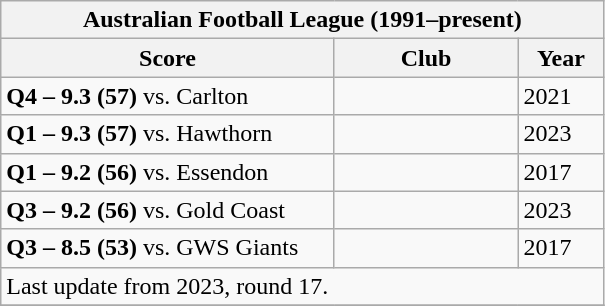<table class="wikitable">
<tr>
<th colspan=3>Australian Football League (1991–present)</th>
</tr>
<tr>
<th style="width:215px;">Score</th>
<th style="width:115px;">Club</th>
<th style="width:50px;">Year</th>
</tr>
<tr>
<td><strong>Q4 – 9.3 (57)</strong> vs. Carlton</td>
<td></td>
<td>2021</td>
</tr>
<tr>
<td><strong>Q1 – 9.3 (57)</strong> vs. Hawthorn</td>
<td></td>
<td>2023</td>
</tr>
<tr>
<td><strong>Q1 – 9.2 (56)</strong> vs. Essendon</td>
<td></td>
<td>2017</td>
</tr>
<tr>
<td><strong>Q3 – 9.2 (56)</strong> vs. Gold Coast</td>
<td></td>
<td>2023</td>
</tr>
<tr>
<td><strong>Q3 – 8.5 (53)</strong> vs. GWS Giants</td>
<td></td>
<td>2017</td>
</tr>
<tr>
<td colspan="4">Last update from 2023, round 17.</td>
</tr>
<tr>
</tr>
</table>
